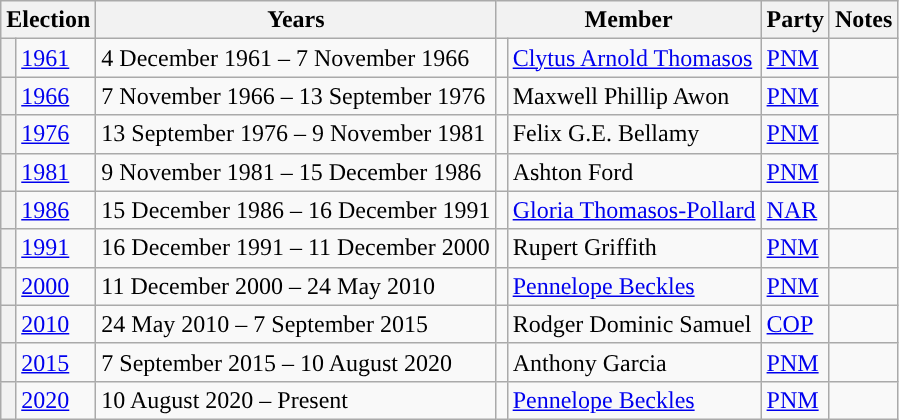<table class="wikitable sortable" style="valign:top">
<tr>
<th colspan="2">Election</th>
<th>Years</th>
<th colspan="2">Member</th>
<th>Party</th>
<th>Notes</th>
</tr>
<tr>
<th style="background-color: "></th>
<td><a href='#'>1961</a></td>
<td>4 December 1961 – 7 November 1966</td>
<td></td>
<td><a href='#'>Clytus Arnold Thomasos</a></td>
<td><a href='#'>PNM</a></td>
<td></td>
</tr>
<tr>
<th style="background-color: "></th>
<td><a href='#'>1966</a></td>
<td>7 November 1966 – 13 September 1976</td>
<td></td>
<td>Maxwell Phillip Awon</td>
<td><a href='#'>PNM</a></td>
<td></td>
</tr>
<tr>
<th style="background-color: "></th>
<td><a href='#'>1976</a></td>
<td>13 September 1976 – 9 November 1981</td>
<td></td>
<td>Felix G.E. Bellamy</td>
<td><a href='#'>PNM</a></td>
<td></td>
</tr>
<tr>
<th style="background-color: "></th>
<td><a href='#'>1981</a></td>
<td>9 November 1981 – 15 December 1986</td>
<td></td>
<td>Ashton Ford</td>
<td><a href='#'>PNM</a></td>
<td></td>
</tr>
<tr>
<th style="background-color: "></th>
<td><a href='#'>1986</a></td>
<td>15 December 1986 – 16 December 1991</td>
<td></td>
<td><a href='#'>Gloria Thomasos-Pollard</a></td>
<td><a href='#'>NAR</a></td>
<td></td>
</tr>
<tr>
<th style="background-color: "></th>
<td><a href='#'>1991</a></td>
<td>16 December 1991 – 11 December 2000</td>
<td></td>
<td>Rupert Griffith</td>
<td><a href='#'>PNM</a></td>
<td></td>
</tr>
<tr>
<th style="background-color: "></th>
<td><a href='#'>2000</a></td>
<td>11 December 2000 – 24 May 2010</td>
<td></td>
<td><a href='#'>Pennelope Beckles</a></td>
<td><a href='#'>PNM</a></td>
<td></td>
</tr>
<tr>
<th style="background-color: "></th>
<td><a href='#'>2010</a></td>
<td>24 May 2010 – 7 September 2015</td>
<td></td>
<td>Rodger Dominic Samuel</td>
<td><a href='#'>COP</a></td>
<td></td>
</tr>
<tr>
<th style="background-color: "></th>
<td><a href='#'>2015</a></td>
<td>7 September 2015 – 10 August 2020</td>
<td></td>
<td>Anthony Garcia</td>
<td><a href='#'>PNM</a></td>
<td></td>
</tr>
<tr>
<th style="background-color: "></th>
<td><a href='#'>2020</a></td>
<td>10 August 2020 – Present</td>
<td></td>
<td><a href='#'>Pennelope Beckles</a></td>
<td><a href='#'>PNM</a></td>
<td></td>
</tr>
</table>
